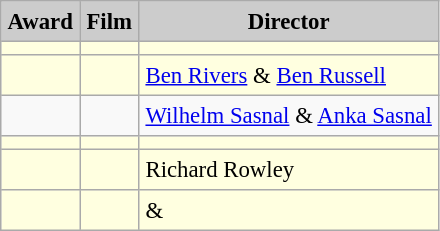<table border="2" cellpadding="4" cellspacing="0" style="margin: 1em 1em 1em 0; background: #F9F9F9; border: 1px solid #AAAAAA; border-collapse: collapse; font-size: 95%;">
<tr style="background:#CCCCCC" align="center">
<th>Award</th>
<th>Film</th>
<th>Director</th>
</tr>
<tr style="background:lightyellow">
<td></td>
<td></td>
<td> </td>
</tr>
<tr style="background:lightyellow">
<td></td>
<td></td>
<td> <a href='#'>Ben Rivers</a> & <a href='#'>Ben Russell</a></td>
</tr>
<tr>
<td></td>
<td></td>
<td> <a href='#'>Wilhelm Sasnal</a> & <a href='#'>Anka Sasnal</a></td>
</tr>
<tr style="background:lightyellow">
<td></td>
<td></td>
<td> </td>
</tr>
<tr style="background:lightyellow">
<td></td>
<td></td>
<td> Richard Rowley</td>
</tr>
<tr style="background:lightyellow">
<td></td>
<td></td>
<td>  & </td>
</tr>
</table>
